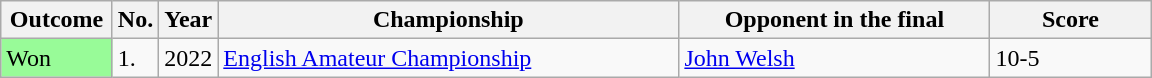<table class="sortable wikitable">
<tr>
<th width="67">Outcome</th>
<th width="20">No.</th>
<th width="30">Year</th>
<th width="300">Championship</th>
<th width="200">Opponent in the final</th>
<th width="100">Score</th>
</tr>
<tr>
<td style="background:#98fb98;">Won</td>
<td>1.</td>
<td>2022</td>
<td><a href='#'>English Amateur Championship</a></td>
<td> <a href='#'>John Welsh</a></td>
<td>10-5</td>
</tr>
</table>
